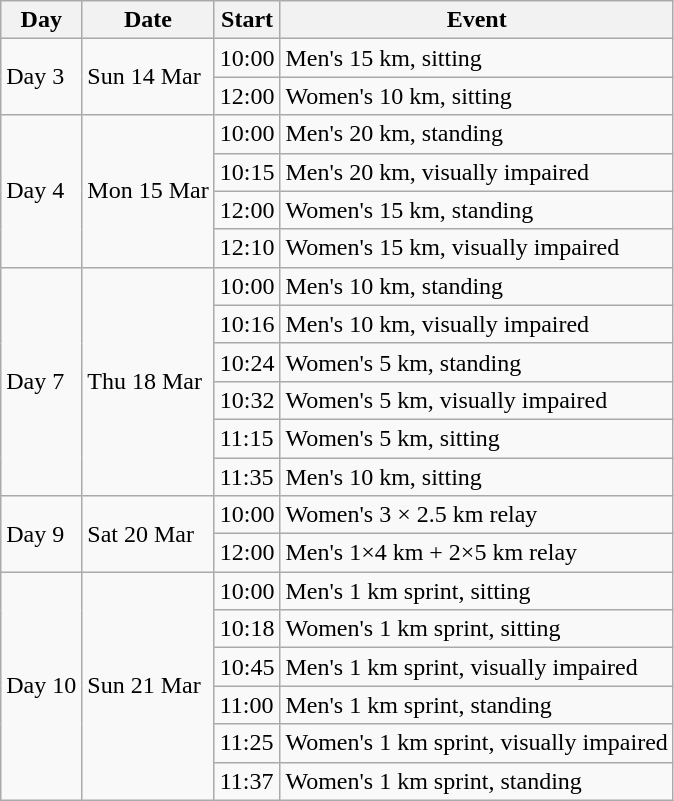<table class="wikitable">
<tr>
<th>Day</th>
<th>Date</th>
<th>Start</th>
<th>Event</th>
</tr>
<tr>
<td rowspan="2">Day 3</td>
<td rowspan="2">Sun 14 Mar</td>
<td>10:00</td>
<td>Men's 15 km, sitting</td>
</tr>
<tr>
<td>12:00</td>
<td>Women's 10 km, sitting</td>
</tr>
<tr>
<td rowspan="4">Day 4</td>
<td rowspan="4">Mon 15 Mar</td>
<td>10:00</td>
<td>Men's 20 km, standing</td>
</tr>
<tr>
<td>10:15</td>
<td>Men's 20 km, visually impaired</td>
</tr>
<tr>
<td>12:00</td>
<td>Women's 15 km, standing</td>
</tr>
<tr>
<td>12:10</td>
<td>Women's 15 km, visually impaired</td>
</tr>
<tr>
<td rowspan="6">Day 7</td>
<td rowspan="6">Thu 18 Mar</td>
<td>10:00</td>
<td>Men's 10 km, standing</td>
</tr>
<tr>
<td>10:16</td>
<td>Men's 10 km, visually impaired</td>
</tr>
<tr>
<td>10:24</td>
<td>Women's 5 km, standing</td>
</tr>
<tr>
<td>10:32</td>
<td>Women's 5 km, visually impaired</td>
</tr>
<tr>
<td>11:15</td>
<td>Women's 5 km, sitting</td>
</tr>
<tr>
<td>11:35</td>
<td>Men's 10 km, sitting</td>
</tr>
<tr>
<td rowspan="2">Day 9</td>
<td rowspan="2">Sat 20 Mar</td>
<td>10:00</td>
<td>Women's 3 × 2.5 km relay</td>
</tr>
<tr>
<td>12:00</td>
<td>Men's 1×4 km + 2×5 km relay</td>
</tr>
<tr>
<td rowspan="6">Day 10</td>
<td rowspan="6">Sun 21 Mar</td>
<td>10:00</td>
<td>Men's 1 km sprint, sitting</td>
</tr>
<tr>
<td>10:18</td>
<td>Women's 1 km sprint, sitting</td>
</tr>
<tr>
<td>10:45</td>
<td>Men's 1 km sprint, visually impaired</td>
</tr>
<tr>
<td>11:00</td>
<td>Men's 1 km sprint, standing</td>
</tr>
<tr>
<td>11:25</td>
<td>Women's 1 km sprint, visually impaired</td>
</tr>
<tr>
<td>11:37</td>
<td>Women's 1 km sprint, standing</td>
</tr>
</table>
